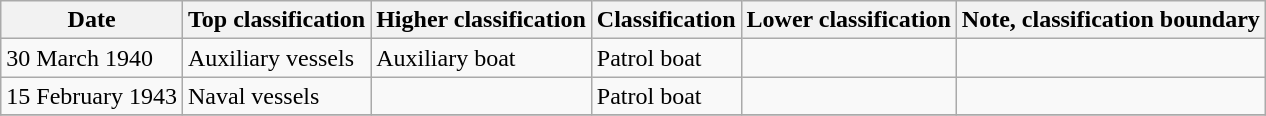<table class="wikitable">
<tr>
<th>Date</th>
<th>Top classification</th>
<th>Higher classification</th>
<th>Classification</th>
<th>Lower classification</th>
<th>Note, classification boundary</th>
</tr>
<tr>
<td>30 March 1940</td>
<td>Auxiliary vessels</td>
<td>Auxiliary boat</td>
<td>Patrol boat</td>
<td></td>
<td></td>
</tr>
<tr>
<td>15 February 1943</td>
<td>Naval vessels</td>
<td></td>
<td>Patrol boat</td>
<td></td>
<td></td>
</tr>
<tr>
</tr>
</table>
